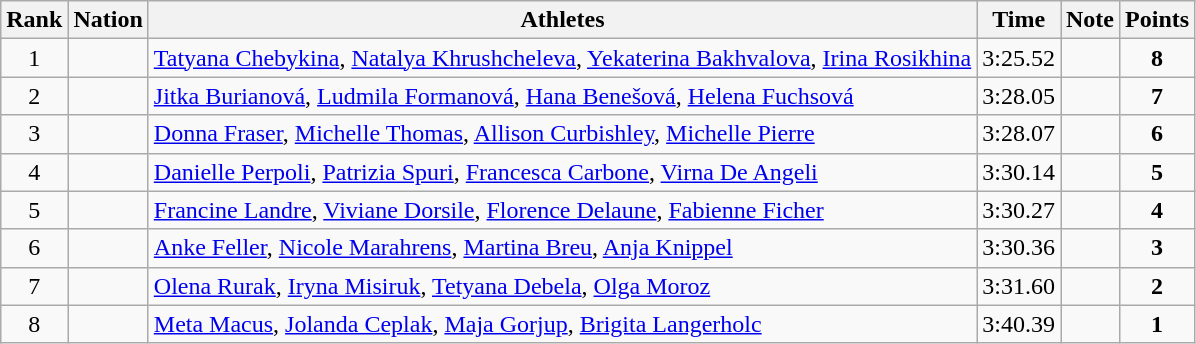<table class="wikitable sortable" style="text-align:center">
<tr>
<th>Rank</th>
<th>Nation</th>
<th>Athletes</th>
<th>Time</th>
<th>Note</th>
<th>Points</th>
</tr>
<tr>
<td>1</td>
<td align=left></td>
<td align=left><a href='#'>Tatyana Chebykina</a>, <a href='#'>Natalya Khrushcheleva</a>, <a href='#'>Yekaterina Bakhvalova</a>, <a href='#'>Irina Rosikhina</a></td>
<td>3:25.52</td>
<td></td>
<td><strong>8</strong></td>
</tr>
<tr>
<td>2</td>
<td align=left></td>
<td align=left><a href='#'>Jitka Burianová</a>, <a href='#'>Ludmila Formanová</a>, <a href='#'>Hana Benešová</a>, <a href='#'>Helena Fuchsová</a></td>
<td>3:28.05</td>
<td></td>
<td><strong>7</strong></td>
</tr>
<tr>
<td>3</td>
<td align=left></td>
<td align=left><a href='#'>Donna Fraser</a>, <a href='#'>Michelle Thomas</a>, <a href='#'>Allison Curbishley</a>, <a href='#'>Michelle Pierre</a></td>
<td>3:28.07</td>
<td></td>
<td><strong>6</strong></td>
</tr>
<tr>
<td>4</td>
<td align=left></td>
<td align=left><a href='#'>Danielle Perpoli</a>, <a href='#'>Patrizia Spuri</a>, <a href='#'>Francesca Carbone</a>, <a href='#'>Virna De Angeli</a></td>
<td>3:30.14</td>
<td></td>
<td><strong>5</strong></td>
</tr>
<tr>
<td>5</td>
<td align=left></td>
<td align=left><a href='#'>Francine Landre</a>, <a href='#'>Viviane Dorsile</a>, <a href='#'>Florence Delaune</a>, <a href='#'>Fabienne Ficher</a></td>
<td>3:30.27</td>
<td></td>
<td><strong>4</strong></td>
</tr>
<tr>
<td>6</td>
<td align=left></td>
<td align=left><a href='#'>Anke Feller</a>, <a href='#'>Nicole Marahrens</a>, <a href='#'>Martina Breu</a>, <a href='#'>Anja Knippel</a></td>
<td>3:30.36</td>
<td></td>
<td><strong>3</strong></td>
</tr>
<tr>
<td>7</td>
<td align=left></td>
<td align=left><a href='#'>Olena Rurak</a>, <a href='#'>Iryna Misiruk</a>, <a href='#'>Tetyana Debela</a>, <a href='#'>Olga Moroz</a></td>
<td>3:31.60</td>
<td></td>
<td><strong>2</strong></td>
</tr>
<tr>
<td>8</td>
<td align=left></td>
<td align=left><a href='#'>Meta Macus</a>, <a href='#'>Jolanda Ceplak</a>, <a href='#'>Maja Gorjup</a>, <a href='#'>Brigita Langerholc</a></td>
<td>3:40.39</td>
<td></td>
<td><strong>1</strong></td>
</tr>
</table>
